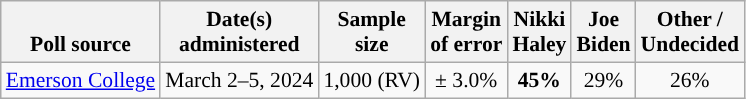<table class="wikitable sortable mw-datatable" style="font-size:90%;text-align:center;line-height:17px">
<tr valign=bottom>
<th>Poll source</th>
<th>Date(s)<br>administered</th>
<th>Sample<br>size</th>
<th>Margin<br>of error</th>
<th class="unsortable">Nikki<br>Haley<br></th>
<th class="unsortable">Joe<br>Biden<br></th>
<th class="unsortable">Other /<br>Undecided</th>
</tr>
<tr>
<td style="text-align:left;"><a href='#'>Emerson College</a></td>
<td data-sort-value="2024-03-07">March 2–5, 2024</td>
<td>1,000 (RV)</td>
<td>± 3.0%</td>
<td style="background-color:"><strong>45%</strong></td>
<td>29%</td>
<td>26%</td>
</tr>
</table>
